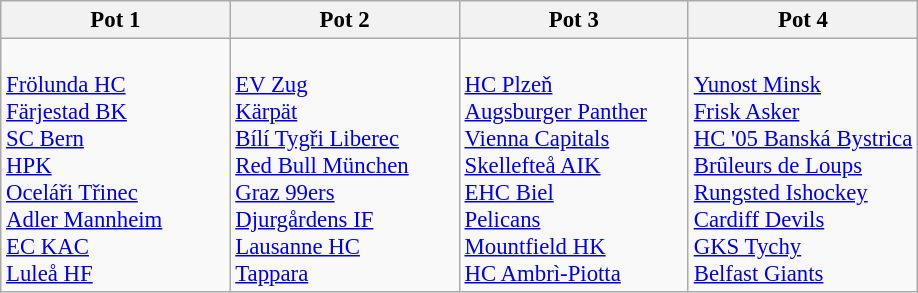<table class="wikitable" style="font-size: 95%;">
<tr>
<th width=25%>Pot 1</th>
<th width=25%>Pot 2</th>
<th width=25%>Pot 3</th>
<th width=25%>Pot 4</th>
</tr>
<tr>
<td><br> <a href='#'>Frölunda HC</a> <br>
 <a href='#'>Färjestad BK</a> <br>
 <a href='#'>SC Bern</a> <br>
 <a href='#'>HPK</a> <br>
 <a href='#'>Oceláři Třinec</a> <br>
 <a href='#'>Adler Mannheim</a> <br>
 <a href='#'>EC KAC</a> <br>
 <a href='#'>Luleå HF</a></td>
<td><br> <a href='#'>EV Zug</a> <br>
 <a href='#'>Kärpät</a> <br>
 <a href='#'>Bílí Tygři Liberec</a> <br>
 <a href='#'>Red Bull München</a> <br>
 <a href='#'>Graz 99ers</a> <br>
 <a href='#'>Djurgårdens IF</a> <br>
 <a href='#'>Lausanne HC</a> <br>
 <a href='#'>Tappara</a></td>
<td><br> <a href='#'>HC Plzeň</a> <br>
 <a href='#'>Augsburger Panther</a> <br>
 <a href='#'>Vienna Capitals</a> <br>
 <a href='#'>Skellefteå AIK</a> <br>
 <a href='#'>EHC Biel</a> <br>
 <a href='#'>Pelicans</a> <br>
 <a href='#'>Mountfield HK</a> <br>
 <a href='#'>HC Ambrì-Piotta</a></td>
<td><br> <a href='#'>Yunost Minsk</a> <br>
 <a href='#'>Frisk Asker</a> <br>
 <a href='#'>HC '05 Banská Bystrica</a> <br>
 <a href='#'>Brûleurs de Loups</a> <br>
 <a href='#'>Rungsted Ishockey</a> <br>
 <a href='#'>Cardiff Devils</a> <br>
 <a href='#'>GKS Tychy</a> <br>
 <a href='#'>Belfast Giants</a></td>
</tr>
</table>
